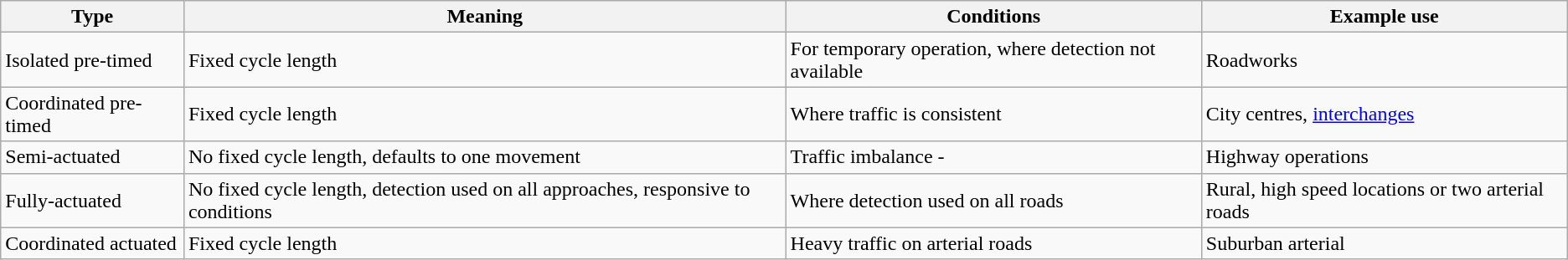<table class="wikitable">
<tr>
<th>Type</th>
<th>Meaning</th>
<th>Conditions</th>
<th>Example use</th>
</tr>
<tr>
<td>Isolated pre-timed</td>
<td>Fixed cycle length</td>
<td>For temporary operation, where detection not available</td>
<td>Roadworks</td>
</tr>
<tr>
<td>Coordinated pre-timed</td>
<td>Fixed cycle length</td>
<td>Where traffic is consistent</td>
<td>City centres, <a href='#'>interchanges</a></td>
</tr>
<tr>
<td>Semi-actuated</td>
<td>No fixed cycle length, defaults to one movement</td>
<td>Traffic imbalance -</td>
<td>Highway operations</td>
</tr>
<tr>
<td>Fully-actuated</td>
<td>No fixed cycle length, detection used on all approaches, responsive to conditions</td>
<td>Where detection used on all roads</td>
<td>Rural, high speed locations or two arterial roads</td>
</tr>
<tr>
<td>Coordinated actuated</td>
<td>Fixed cycle length</td>
<td>Heavy traffic on arterial roads</td>
<td>Suburban arterial</td>
</tr>
</table>
